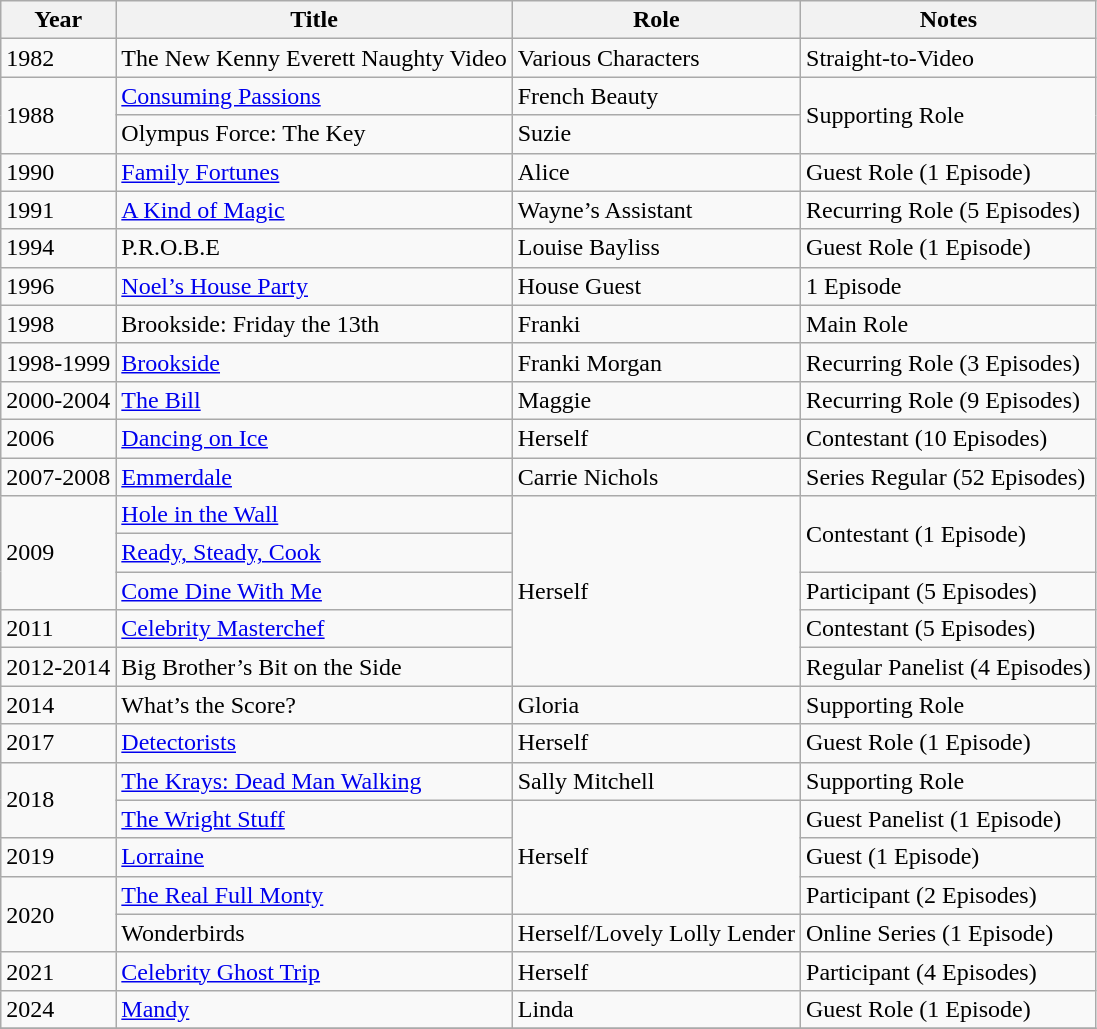<table class="wikitable sortable">
<tr>
<th>Year</th>
<th>Title</th>
<th>Role</th>
<th class="unsortable">Notes</th>
</tr>
<tr>
<td>1982</td>
<td>The New Kenny Everett Naughty Video</td>
<td>Various Characters</td>
<td>Straight-to-Video</td>
</tr>
<tr>
<td Rowspan=2>1988</td>
<td><a href='#'>Consuming Passions</a></td>
<td>French Beauty</td>
<td Rowspan=2>Supporting Role</td>
</tr>
<tr>
<td>Olympus Force: The Key</td>
<td>Suzie</td>
</tr>
<tr>
<td>1990</td>
<td><a href='#'>Family Fortunes</a></td>
<td>Alice</td>
<td>Guest Role (1 Episode)</td>
</tr>
<tr>
<td>1991</td>
<td><a href='#'>A Kind of Magic</a></td>
<td>Wayne’s Assistant</td>
<td>Recurring Role (5 Episodes)</td>
</tr>
<tr>
<td>1994</td>
<td>P.R.O.B.E</td>
<td>Louise Bayliss</td>
<td>Guest Role (1 Episode)</td>
</tr>
<tr>
<td>1996</td>
<td><a href='#'>Noel’s House Party</a></td>
<td>House Guest</td>
<td>1 Episode</td>
</tr>
<tr>
<td>1998</td>
<td>Brookside: Friday the 13th</td>
<td>Franki</td>
<td>Main Role</td>
</tr>
<tr>
<td>1998-1999</td>
<td><a href='#'>Brookside</a></td>
<td>Franki Morgan</td>
<td>Recurring Role (3 Episodes)</td>
</tr>
<tr>
<td>2000-2004</td>
<td><a href='#'>The Bill</a></td>
<td>Maggie</td>
<td>Recurring Role (9 Episodes)</td>
</tr>
<tr>
<td>2006</td>
<td><a href='#'>Dancing on Ice</a></td>
<td>Herself</td>
<td>Contestant (10 Episodes)</td>
</tr>
<tr>
<td>2007-2008</td>
<td><a href='#'>Emmerdale</a></td>
<td>Carrie Nichols</td>
<td>Series Regular (52 Episodes)</td>
</tr>
<tr>
<td Rowspan=3>2009</td>
<td><a href='#'>Hole in the Wall</a></td>
<td Rowspan=5>Herself</td>
<td Rowspan=2>Contestant (1 Episode)</td>
</tr>
<tr>
<td><a href='#'>Ready, Steady, Cook</a></td>
</tr>
<tr>
<td><a href='#'>Come Dine With Me</a></td>
<td>Participant (5 Episodes)</td>
</tr>
<tr>
<td>2011</td>
<td><a href='#'>Celebrity Masterchef</a></td>
<td>Contestant (5 Episodes)</td>
</tr>
<tr>
<td>2012-2014</td>
<td>Big Brother’s Bit on the Side</td>
<td>Regular Panelist (4 Episodes)</td>
</tr>
<tr>
<td>2014</td>
<td>What’s the Score?</td>
<td>Gloria</td>
<td>Supporting Role</td>
</tr>
<tr>
<td>2017</td>
<td><a href='#'>Detectorists</a></td>
<td>Herself</td>
<td>Guest Role (1 Episode)</td>
</tr>
<tr>
<td Rowspan=2>2018</td>
<td><a href='#'>The Krays: Dead Man Walking</a></td>
<td>Sally Mitchell</td>
<td>Supporting Role</td>
</tr>
<tr>
<td><a href='#'>The Wright Stuff</a></td>
<td Rowspan=3>Herself</td>
<td>Guest Panelist (1 Episode)</td>
</tr>
<tr>
<td>2019</td>
<td><a href='#'>Lorraine</a></td>
<td>Guest (1 Episode)</td>
</tr>
<tr>
<td Rowspan=2>2020</td>
<td><a href='#'>The Real Full Monty</a></td>
<td>Participant (2 Episodes)</td>
</tr>
<tr>
<td>Wonderbirds</td>
<td>Herself/Lovely Lolly Lender</td>
<td>Online Series (1 Episode)</td>
</tr>
<tr>
<td>2021</td>
<td><a href='#'>Celebrity Ghost Trip</a></td>
<td>Herself</td>
<td>Participant (4 Episodes)</td>
</tr>
<tr>
<td>2024</td>
<td><a href='#'>Mandy</a></td>
<td>Linda</td>
<td>Guest Role (1 Episode)</td>
</tr>
<tr>
</tr>
</table>
